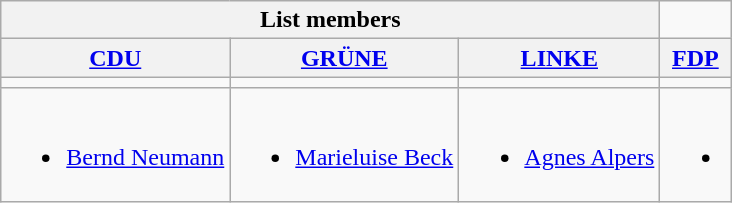<table class=wikitable>
<tr>
<th colspan=3>List members</th>
</tr>
<tr>
<th><a href='#'>CDU</a></th>
<th><a href='#'>GRÜNE</a></th>
<th><a href='#'>LINKE</a></th>
<th><a href='#'>FDP</a></th>
</tr>
<tr>
<td bgcolor=></td>
<td bgcolor=></td>
<td bgcolor=></td>
<td bgcolor=></td>
</tr>
<tr>
<td><br><ul><li><a href='#'>Bernd Neumann</a></li></ul></td>
<td><br><ul><li><a href='#'>Marieluise Beck</a></li></ul></td>
<td><br><ul><li><a href='#'>Agnes Alpers</a></li></ul></td>
<td><br><ul><li></li></ul></td>
</tr>
</table>
